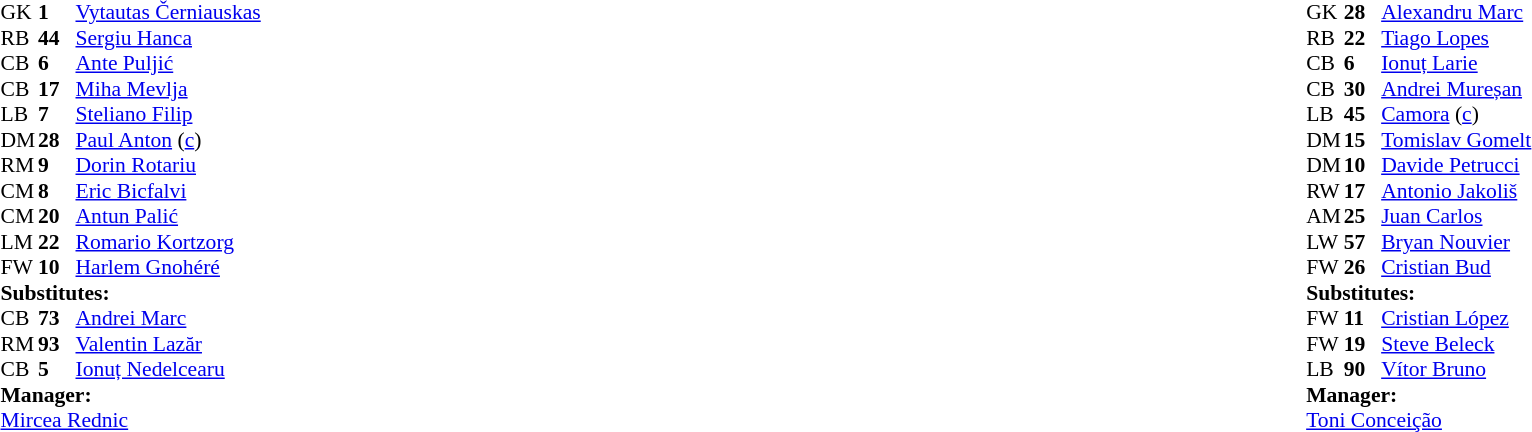<table width="100%">
<tr>
<td valign="top" width="50%"><br><table style="font-size: 90%" cellspacing="0" cellpadding="0">
<tr>
<td colspan="4"></td>
</tr>
<tr>
<th width=25></th>
<th width=25></th>
</tr>
<tr>
<td>GK</td>
<td><strong>1</strong></td>
<td> <a href='#'>Vytautas Černiauskas</a></td>
</tr>
<tr>
<td>RB</td>
<td><strong>44</strong></td>
<td> <a href='#'>Sergiu Hanca</a></td>
<td></td>
<td></td>
</tr>
<tr>
<td>CB</td>
<td><strong>6</strong></td>
<td> <a href='#'>Ante Puljić</a></td>
</tr>
<tr>
<td>CB</td>
<td><strong>17</strong></td>
<td> <a href='#'>Miha Mevlja</a></td>
</tr>
<tr>
<td>LB</td>
<td><strong>7</strong></td>
<td> <a href='#'>Steliano Filip</a></td>
</tr>
<tr>
<td>DM</td>
<td><strong>28</strong></td>
<td> <a href='#'>Paul Anton</a> (<a href='#'>c</a>)</td>
</tr>
<tr>
<td>RM</td>
<td><strong>9</strong></td>
<td> <a href='#'>Dorin Rotariu</a></td>
</tr>
<tr>
<td>CM</td>
<td><strong>8</strong></td>
<td> <a href='#'>Eric Bicfalvi</a></td>
</tr>
<tr>
<td>CM</td>
<td><strong>20</strong></td>
<td> <a href='#'>Antun Palić</a></td>
<td></td>
<td></td>
</tr>
<tr>
<td>LM</td>
<td><strong>22</strong></td>
<td> <a href='#'>Romario Kortzorg</a></td>
<td></td>
<td></td>
</tr>
<tr>
<td>FW</td>
<td><strong>10</strong></td>
<td> <a href='#'>Harlem Gnohéré</a></td>
</tr>
<tr>
<td colspan=3><strong>Substitutes:</strong></td>
</tr>
<tr>
<td>CB</td>
<td><strong>73</strong></td>
<td> <a href='#'>Andrei Marc</a></td>
<td></td>
<td></td>
</tr>
<tr>
<td>RM</td>
<td><strong>93</strong></td>
<td> <a href='#'>Valentin Lazăr</a></td>
<td></td>
<td></td>
</tr>
<tr>
<td>CB</td>
<td><strong>5</strong></td>
<td> <a href='#'>Ionuț Nedelcearu</a></td>
<td></td>
<td></td>
</tr>
<tr>
<td colspan=3><strong>Manager:</strong></td>
</tr>
<tr>
<td colspan=4> <a href='#'>Mircea Rednic</a></td>
</tr>
</table>
</td>
<td valign="top"></td>
<td style="vertical-align:top; width:50%;"><br><table style="font-size: 90%" cellspacing="0" cellpadding="0" align=center>
<tr>
<td colspan="4"></td>
</tr>
<tr>
<th width=25></th>
<th width=25></th>
</tr>
<tr>
<td>GK</td>
<td><strong>28</strong></td>
<td> <a href='#'>Alexandru Marc</a></td>
</tr>
<tr>
<td>RB</td>
<td><strong>22</strong></td>
<td> <a href='#'>Tiago Lopes</a></td>
<td></td>
</tr>
<tr>
<td>CB</td>
<td><strong>6</strong></td>
<td> <a href='#'>Ionuț Larie</a></td>
</tr>
<tr>
<td>CB</td>
<td><strong>30</strong></td>
<td> <a href='#'>Andrei Mureșan</a></td>
<td></td>
</tr>
<tr>
<td>LB</td>
<td><strong>45</strong></td>
<td> <a href='#'>Camora</a> (<a href='#'>c</a>)</td>
</tr>
<tr>
<td>DM</td>
<td><strong>15</strong></td>
<td> <a href='#'>Tomislav Gomelt</a></td>
<td></td>
<td></td>
</tr>
<tr>
<td>DM</td>
<td><strong>10</strong></td>
<td> <a href='#'>Davide Petrucci</a></td>
<td></td>
</tr>
<tr>
<td>RW</td>
<td><strong>17</strong></td>
<td> <a href='#'>Antonio Jakoliš</a></td>
<td></td>
</tr>
<tr>
<td>AM</td>
<td><strong>25</strong></td>
<td> <a href='#'>Juan Carlos</a></td>
</tr>
<tr>
<td>LW</td>
<td><strong>57</strong></td>
<td> <a href='#'>Bryan Nouvier</a></td>
<td></td>
<td></td>
</tr>
<tr>
<td>FW</td>
<td><strong>26</strong></td>
<td> <a href='#'>Cristian Bud</a></td>
<td></td>
<td></td>
</tr>
<tr>
<td colspan=3><strong>Substitutes:</strong></td>
</tr>
<tr>
<td>FW</td>
<td><strong>11</strong></td>
<td> <a href='#'>Cristian López</a></td>
<td></td>
<td></td>
</tr>
<tr>
<td>FW</td>
<td><strong>19</strong></td>
<td> <a href='#'>Steve Beleck</a></td>
<td></td>
<td></td>
</tr>
<tr>
<td>LB</td>
<td><strong>90</strong></td>
<td> <a href='#'>Vítor Bruno</a></td>
<td></td>
<td></td>
</tr>
<tr>
<td colspan=3><strong>Manager:</strong></td>
</tr>
<tr>
<td colspan=4> <a href='#'>Toni Conceição</a></td>
</tr>
</table>
</td>
</tr>
<tr>
</tr>
</table>
